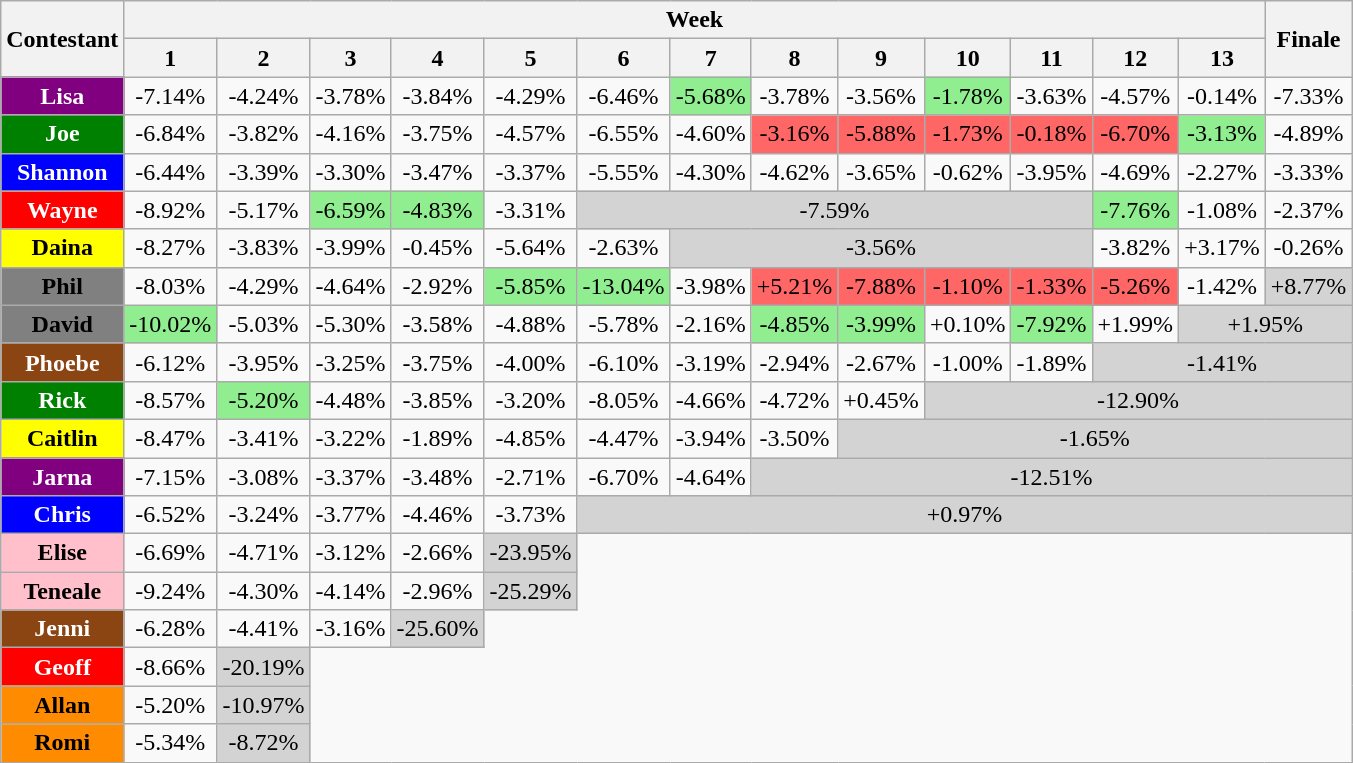<table class="wikitable" style="text-align:center">
<tr>
<th rowspan=2>Contestant</th>
<th colspan=13>Week</th>
<th rowspan=2>Finale</th>
</tr>
<tr>
<th>1</th>
<th>2</th>
<th>3</th>
<th>4</th>
<th>5</th>
<th>6</th>
<th>7</th>
<th>8</th>
<th>9</th>
<th>10</th>
<th>11</th>
<th>12</th>
<th>13</th>
</tr>
<tr>
<td style="background:purple;color:white;"><strong>Lisa</strong></td>
<td>-7.14%</td>
<td>-4.24%</td>
<td>-3.78%</td>
<td>-3.84%</td>
<td>-4.29%</td>
<td>-6.46%</td>
<td style="background:lightgreen;">-5.68%</td>
<td>-3.78%</td>
<td>-3.56%</td>
<td style="background:lightgreen;">-1.78%</td>
<td>-3.63%</td>
<td>-4.57%</td>
<td>-0.14%</td>
<td>-7.33%</td>
</tr>
<tr>
<td style="background:green;color:white;"><strong>Joe</strong></td>
<td>-6.84%</td>
<td>-3.82%</td>
<td>-4.16%</td>
<td>-3.75%</td>
<td>-4.57%</td>
<td>-6.55%</td>
<td>-4.60%</td>
<td style="background:#FF6666;">-3.16%</td>
<td style="background:#FF6666;">-5.88%</td>
<td style="background:#FF6666;">-1.73%</td>
<td style="background:#FF6666;">-0.18%</td>
<td style="background:#FF6666;">-6.70%</td>
<td style="background:lightgreen;">-3.13%</td>
<td>-4.89%</td>
</tr>
<tr>
<td style="background:blue;color:white;"><strong>Shannon</strong></td>
<td>-6.44%</td>
<td>-3.39%</td>
<td>-3.30%</td>
<td>-3.47%</td>
<td>-3.37%</td>
<td>-5.55%</td>
<td>-4.30%</td>
<td>-4.62%</td>
<td>-3.65%</td>
<td>-0.62%</td>
<td>-3.95%</td>
<td>-4.69%</td>
<td>-2.27%</td>
<td>-3.33%</td>
</tr>
<tr>
<td style="background:red;color:white;"><strong>Wayne</strong></td>
<td>-8.92%</td>
<td>-5.17%</td>
<td style="background:lightgreen;">-6.59%</td>
<td style="background:lightgreen;">-4.83%</td>
<td>-3.31%</td>
<td style="background:lightgrey;" colspan=6>-7.59%</td>
<td style="background:lightgreen;">-7.76%</td>
<td>-1.08%</td>
<td>-2.37%</td>
</tr>
<tr>
<td style="background:yellow;"><strong>Daina</strong></td>
<td>-8.27%</td>
<td>-3.83%</td>
<td>-3.99%</td>
<td>-0.45%</td>
<td>-5.64%</td>
<td>-2.63%</td>
<td style="background:lightgrey;" colspan=5>-3.56%</td>
<td>-3.82%</td>
<td>+3.17%</td>
<td>-0.26%</td>
</tr>
<tr>
<td style="background:gray;"><strong>Phil</strong></td>
<td>-8.03%</td>
<td>-4.29%</td>
<td>-4.64%</td>
<td>-2.92%</td>
<td style="background:lightgreen;">-5.85%</td>
<td style="background:lightgreen;">-13.04%</td>
<td>-3.98%</td>
<td style="background:#FF6666;">+5.21%</td>
<td style="background:#FF6666;">-7.88%</td>
<td style="background:#FF6666;">-1.10%</td>
<td style="background:#FF6666;">-1.33%</td>
<td style="background:#FF6666;">-5.26%</td>
<td>-1.42%</td>
<td style="background:lightgrey;">+8.77%</td>
</tr>
<tr>
<td style="background:gray;"><strong>David</strong></td>
<td style="background:lightgreen;">-10.02%</td>
<td>-5.03%</td>
<td>-5.30%</td>
<td>-3.58%</td>
<td>-4.88%</td>
<td>-5.78%</td>
<td>-2.16%</td>
<td style="background:lightgreen;">-4.85%</td>
<td style="background:lightgreen;">-3.99%</td>
<td>+0.10%</td>
<td style="background:lightgreen;">-7.92%</td>
<td>+1.99%</td>
<td style="background:lightgrey;" colspan=2>+1.95%</td>
</tr>
<tr>
<td style="background:saddlebrown;color:white;"><strong>Phoebe</strong></td>
<td>-6.12%</td>
<td>-3.95%</td>
<td>-3.25%</td>
<td>-3.75%</td>
<td>-4.00%</td>
<td>-6.10%</td>
<td>-3.19%</td>
<td>-2.94%</td>
<td>-2.67%</td>
<td>-1.00%</td>
<td>-1.89%</td>
<td style="background:lightgrey;" colspan=3>-1.41%</td>
</tr>
<tr>
<td style="background:green;color:white;"><strong>Rick</strong></td>
<td>-8.57%</td>
<td style="background:lightgreen;">-5.20%</td>
<td>-4.48%</td>
<td>-3.85%</td>
<td>-3.20%</td>
<td>-8.05%</td>
<td>-4.66%</td>
<td>-4.72%</td>
<td>+0.45%</td>
<td style="background:lightgrey;" colspan=5>-12.90%</td>
</tr>
<tr>
<td style="background:yellow;"><strong>Caitlin</strong></td>
<td>-8.47%</td>
<td>-3.41%</td>
<td>-3.22%</td>
<td>-1.89%</td>
<td>-4.85%</td>
<td>-4.47%</td>
<td>-3.94%</td>
<td>-3.50%</td>
<td style="background:lightgrey;" colspan=6>-1.65%</td>
</tr>
<tr>
<td style="background:purple;color:white;"><strong>Jarna</strong></td>
<td>-7.15%</td>
<td>-3.08%</td>
<td>-3.37%</td>
<td>-3.48%</td>
<td>-2.71%</td>
<td>-6.70%</td>
<td>-4.64%</td>
<td style="background:lightgrey;" colspan=7>-12.51%</td>
</tr>
<tr>
<td style="background:blue;color:white;"><strong>Chris</strong></td>
<td>-6.52%</td>
<td>-3.24%</td>
<td>-3.77%</td>
<td>-4.46%</td>
<td>-3.73%</td>
<td style="background:lightgrey;" colspan=9>+0.97%</td>
</tr>
<tr>
<td style="background:pink;"><strong>Elise</strong></td>
<td>-6.69%</td>
<td>-4.71%</td>
<td>-3.12%</td>
<td>-2.66%</td>
<td style="background:lightgrey;"0>-23.95%</td>
</tr>
<tr>
<td style="background:pink;"><strong>Teneale</strong></td>
<td>-9.24%</td>
<td>-4.30%</td>
<td>-4.14%</td>
<td>-2.96%</td>
<td style="background:lightgrey;"0>-25.29%</td>
</tr>
<tr>
<td style="background:saddlebrown;color:white;"><strong>Jenni</strong></td>
<td>-6.28%</td>
<td>-4.41%</td>
<td>-3.16%</td>
<td style="background:lightgrey;"1>-25.60%</td>
</tr>
<tr>
<td style="background:red;color:white;"><strong>Geoff</strong></td>
<td>-8.66%</td>
<td style="background:lightgrey;"3>-20.19%</td>
</tr>
<tr>
<td style="background:darkorange;"><strong>Allan</strong></td>
<td>-5.20%</td>
<td style="background:lightgrey;"3>-10.97%</td>
</tr>
<tr>
<td style="background:darkorange;"><strong>Romi</strong></td>
<td>-5.34%</td>
<td style="background:lightgrey;"3>-8.72%</td>
</tr>
</table>
